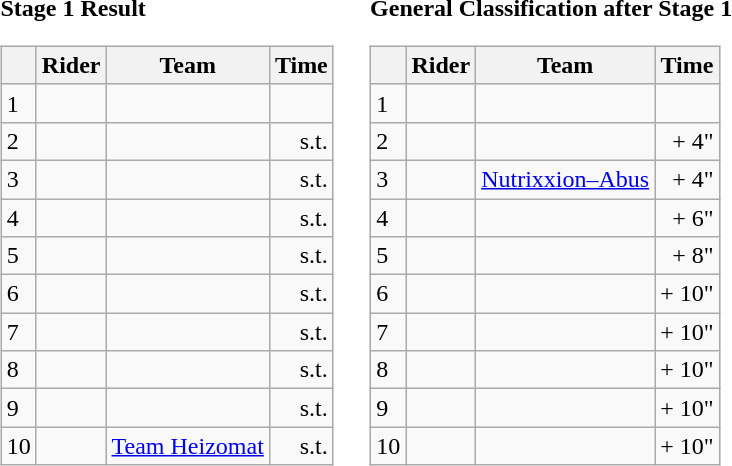<table>
<tr>
<td><strong>Stage 1 Result</strong><br><table class="wikitable">
<tr>
<th></th>
<th>Rider</th>
<th>Team</th>
<th>Time</th>
</tr>
<tr>
<td>1</td>
<td></td>
<td></td>
<td align="right"></td>
</tr>
<tr>
<td>2</td>
<td></td>
<td></td>
<td align="right">s.t.</td>
</tr>
<tr>
<td>3</td>
<td></td>
<td></td>
<td align="right">s.t.</td>
</tr>
<tr>
<td>4</td>
<td></td>
<td></td>
<td align="right">s.t.</td>
</tr>
<tr>
<td>5</td>
<td></td>
<td></td>
<td align="right">s.t.</td>
</tr>
<tr>
<td>6</td>
<td></td>
<td></td>
<td align="right">s.t.</td>
</tr>
<tr>
<td>7</td>
<td></td>
<td></td>
<td align="right">s.t.</td>
</tr>
<tr>
<td>8</td>
<td></td>
<td></td>
<td align="right">s.t.</td>
</tr>
<tr>
<td>9</td>
<td></td>
<td></td>
<td align="right">s.t.</td>
</tr>
<tr>
<td>10</td>
<td></td>
<td><a href='#'>Team Heizomat</a></td>
<td align="right">s.t.</td>
</tr>
</table>
</td>
<td></td>
<td><strong>General Classification after Stage 1</strong><br><table class="wikitable">
<tr>
<th></th>
<th>Rider</th>
<th>Team</th>
<th>Time</th>
</tr>
<tr>
<td>1</td>
<td> </td>
<td></td>
<td align="right"></td>
</tr>
<tr>
<td>2</td>
<td></td>
<td></td>
<td align="right">+ 4"</td>
</tr>
<tr>
<td>3</td>
<td> </td>
<td><a href='#'>Nutrixxion–Abus</a></td>
<td align="right">+ 4"</td>
</tr>
<tr>
<td>4</td>
<td></td>
<td></td>
<td align="right">+ 6"</td>
</tr>
<tr>
<td>5</td>
<td></td>
<td></td>
<td align="right">+ 8"</td>
</tr>
<tr>
<td>6</td>
<td></td>
<td></td>
<td align="right">+ 10"</td>
</tr>
<tr>
<td>7</td>
<td> </td>
<td></td>
<td align="right">+ 10"</td>
</tr>
<tr>
<td>8</td>
<td></td>
<td></td>
<td align="right">+ 10"</td>
</tr>
<tr>
<td>9</td>
<td></td>
<td></td>
<td align="right">+ 10"</td>
</tr>
<tr>
<td>10</td>
<td></td>
<td></td>
<td align="right">+ 10"</td>
</tr>
</table>
</td>
</tr>
</table>
